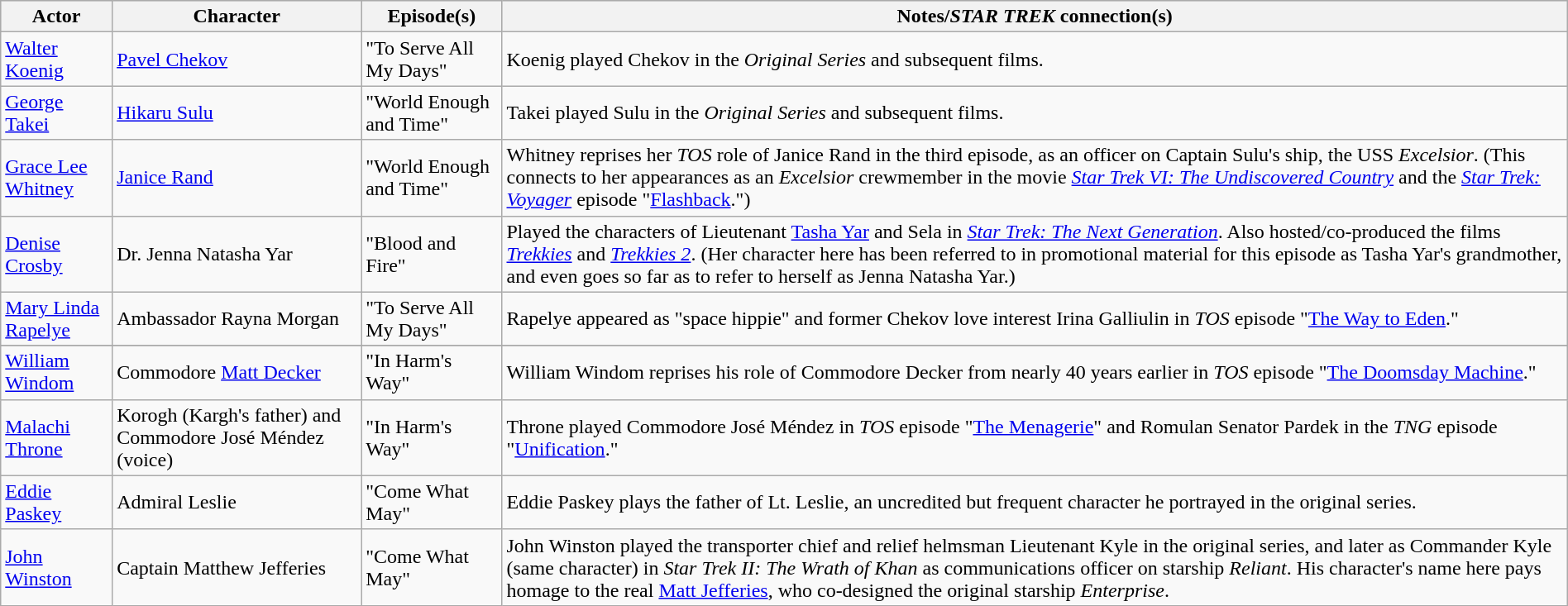<table class="wikitable" style="margin:auto;">
<tr style="background:#ccc; text-align:center;">
<th>Actor</th>
<th>Character</th>
<th>Episode(s)</th>
<th>Notes/<em>STAR TREK</em> connection(s)</th>
</tr>
<tr>
<td><a href='#'>Walter Koenig</a></td>
<td><a href='#'>Pavel Chekov</a></td>
<td>"To Serve All My Days"</td>
<td>Koenig played Chekov in the <em>Original Series</em> and subsequent films.</td>
</tr>
<tr>
<td><a href='#'>George Takei</a></td>
<td><a href='#'>Hikaru Sulu</a></td>
<td>"World Enough and Time"</td>
<td>Takei played Sulu in the <em>Original Series</em> and subsequent films.</td>
</tr>
<tr>
<td><a href='#'>Grace Lee Whitney</a></td>
<td><a href='#'>Janice Rand</a></td>
<td>"World Enough and Time"</td>
<td>Whitney reprises her <em>TOS</em> role of Janice Rand in the third episode, as an officer on Captain Sulu's ship, the USS <em>Excelsior</em>. (This connects to her appearances as an <em>Excelsior</em> crewmember in the movie <em><a href='#'>Star Trek VI: The Undiscovered Country</a></em> and the <em><a href='#'>Star Trek: Voyager</a></em> episode "<a href='#'>Flashback</a>.")</td>
</tr>
<tr>
<td><a href='#'>Denise Crosby</a></td>
<td>Dr. Jenna Natasha Yar</td>
<td>"Blood and Fire"</td>
<td>Played the characters of Lieutenant <a href='#'>Tasha Yar</a> and Sela in <em><a href='#'>Star Trek: The Next Generation</a></em>. Also hosted/co-produced the films <em><a href='#'>Trekkies</a></em> and <em><a href='#'>Trekkies 2</a></em>. (Her character here has been referred to in promotional material for this episode as Tasha Yar's grandmother, and even goes so far as to refer to herself as Jenna Natasha Yar.)</td>
</tr>
<tr>
<td><a href='#'>Mary Linda Rapelye</a></td>
<td>Ambassador Rayna Morgan</td>
<td>"To Serve All My Days"</td>
<td>Rapelye appeared as "space hippie" and former Chekov love interest Irina Galliulin in <em>TOS</em> episode "<a href='#'>The Way to Eden</a>."</td>
</tr>
<tr | >
</tr>
<tr>
<td><a href='#'>William Windom</a></td>
<td>Commodore <a href='#'>Matt Decker</a></td>
<td>"In Harm's Way"</td>
<td>William Windom reprises his role of Commodore Decker from nearly 40 years earlier in <em>TOS</em> episode "<a href='#'>The Doomsday Machine</a>."</td>
</tr>
<tr>
<td><a href='#'>Malachi Throne</a></td>
<td>Korogh (Kargh's father) and Commodore José Méndez (voice)</td>
<td>"In Harm's Way"</td>
<td>Throne played Commodore José Méndez in <em>TOS</em> episode "<a href='#'>The Menagerie</a>" and Romulan Senator Pardek in the <em>TNG</em> episode "<a href='#'>Unification</a>."</td>
</tr>
<tr>
<td><a href='#'>Eddie Paskey</a></td>
<td>Admiral Leslie</td>
<td>"Come What May"</td>
<td>Eddie Paskey plays the father of Lt. Leslie, an uncredited but frequent character he portrayed in the original series.</td>
</tr>
<tr>
<td><a href='#'>John Winston</a></td>
<td>Captain Matthew Jefferies</td>
<td>"Come What May"</td>
<td>John Winston played the transporter chief and relief helmsman Lieutenant Kyle in the original series, and later as Commander Kyle (same character) in <em>Star Trek II: The Wrath of Khan</em> as communications officer on starship <em>Reliant</em>. His character's name here pays homage to the real <a href='#'>Matt Jefferies</a>, who co-designed the original starship <em>Enterprise</em>.</td>
</tr>
</table>
